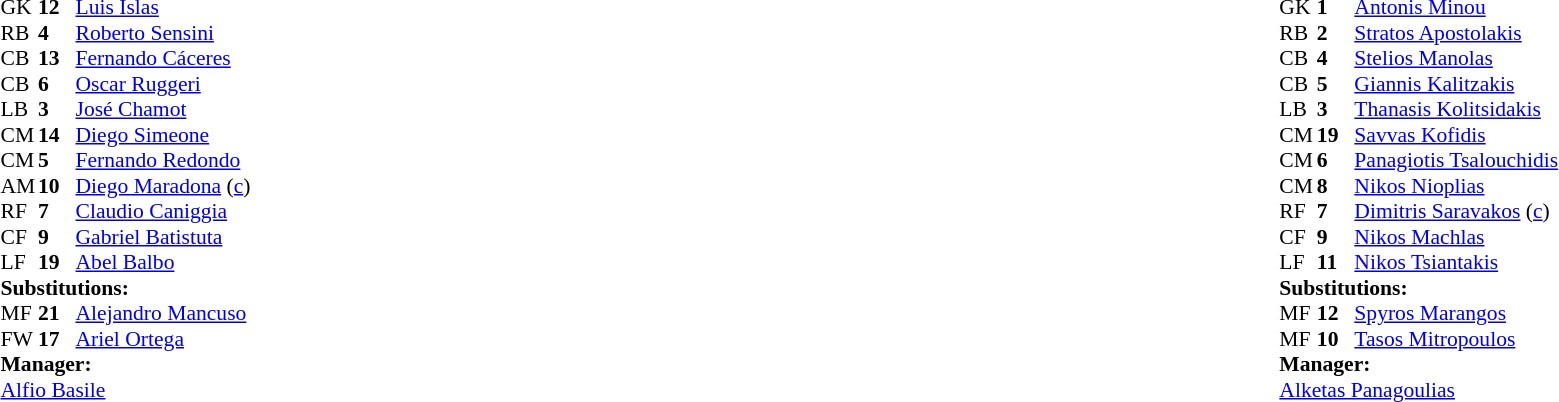<table width="100%">
<tr>
<td valign="top" width="50%"><br><table style="font-size: 90%" cellspacing="0" cellpadding="0">
<tr>
<th width="25"></th>
<th width="25"></th>
</tr>
<tr>
<td>GK</td>
<td><strong>12</strong></td>
<td><a href='#'>Luis Islas</a></td>
</tr>
<tr>
<td>RB</td>
<td><strong>4</strong></td>
<td><a href='#'>Roberto Sensini</a></td>
</tr>
<tr>
<td>CB</td>
<td><strong>13</strong></td>
<td><a href='#'>Fernando Cáceres</a></td>
<td></td>
</tr>
<tr>
<td>CB</td>
<td><strong>6</strong></td>
<td><a href='#'>Oscar Ruggeri</a></td>
</tr>
<tr>
<td>LB</td>
<td><strong>3</strong></td>
<td><a href='#'>José Chamot</a></td>
</tr>
<tr>
<td>CM</td>
<td><strong>14</strong></td>
<td><a href='#'>Diego Simeone</a></td>
</tr>
<tr>
<td>CM</td>
<td><strong>5</strong></td>
<td><a href='#'>Fernando Redondo</a></td>
</tr>
<tr>
<td>AM</td>
<td><strong>10</strong></td>
<td><a href='#'>Diego Maradona</a> (<a href='#'>c</a>)</td>
<td></td>
<td></td>
</tr>
<tr>
<td>RF</td>
<td><strong>7</strong></td>
<td><a href='#'>Claudio Caniggia</a></td>
</tr>
<tr>
<td>CF</td>
<td><strong>9</strong></td>
<td><a href='#'>Gabriel Batistuta</a></td>
</tr>
<tr>
<td>LF</td>
<td><strong>19</strong></td>
<td><a href='#'>Abel Balbo</a></td>
<td></td>
<td></td>
</tr>
<tr>
<td colspan=3><strong>Substitutions:</strong></td>
</tr>
<tr>
<td>MF</td>
<td><strong>21</strong></td>
<td><a href='#'>Alejandro Mancuso</a></td>
<td></td>
<td></td>
</tr>
<tr>
<td>FW</td>
<td><strong>17</strong></td>
<td><a href='#'>Ariel Ortega</a></td>
<td></td>
<td></td>
</tr>
<tr>
<td colspan=3><strong>Manager:</strong></td>
</tr>
<tr>
<td colspan="4"><a href='#'>Alfio Basile</a></td>
</tr>
</table>
</td>
<td valign="top"></td>
<td valign="top" width="50%"><br><table style="font-size: 90%" cellspacing="0" cellpadding="0" align=center>
<tr>
<th width="25"></th>
<th width="25"></th>
</tr>
<tr>
<td>GK</td>
<td><strong>1</strong></td>
<td><a href='#'>Antonis Minou</a></td>
</tr>
<tr>
<td>RB</td>
<td><strong>2</strong></td>
<td><a href='#'>Stratos Apostolakis</a></td>
</tr>
<tr>
<td>CB</td>
<td><strong>4</strong></td>
<td><a href='#'>Stelios Manolas</a></td>
<td></td>
</tr>
<tr>
<td>CB</td>
<td><strong>5</strong></td>
<td><a href='#'>Giannis Kalitzakis</a></td>
</tr>
<tr>
<td>LB</td>
<td><strong>3</strong></td>
<td><a href='#'>Thanasis Kolitsidakis</a></td>
</tr>
<tr>
<td>CM</td>
<td><strong>19</strong></td>
<td><a href='#'>Savvas Kofidis</a></td>
</tr>
<tr>
<td>CM</td>
<td><strong>6</strong></td>
<td><a href='#'>Panagiotis Tsalouchidis</a></td>
<td></td>
</tr>
<tr>
<td>CM</td>
<td><strong>8</strong></td>
<td><a href='#'>Nikos Nioplias</a></td>
</tr>
<tr>
<td>RF</td>
<td><strong>7</strong></td>
<td><a href='#'>Dimitris Saravakos</a> (<a href='#'>c</a>)</td>
</tr>
<tr>
<td>CF</td>
<td><strong>9</strong></td>
<td><a href='#'>Nikos Machlas</a></td>
<td></td>
<td></td>
</tr>
<tr>
<td>LF</td>
<td><strong>11</strong></td>
<td><a href='#'>Nikos Tsiantakis</a></td>
<td></td>
<td></td>
</tr>
<tr>
<td colspan=3><strong>Substitutions:</strong></td>
</tr>
<tr>
<td>MF</td>
<td><strong>12</strong></td>
<td><a href='#'>Spyros Marangos</a></td>
<td></td>
<td></td>
</tr>
<tr>
<td>MF</td>
<td><strong>10</strong></td>
<td><a href='#'>Tasos Mitropoulos</a></td>
<td></td>
<td></td>
</tr>
<tr>
<td colspan=3><strong>Manager:</strong></td>
</tr>
<tr>
<td colspan="4"><a href='#'>Alketas Panagoulias</a></td>
</tr>
</table>
</td>
</tr>
</table>
